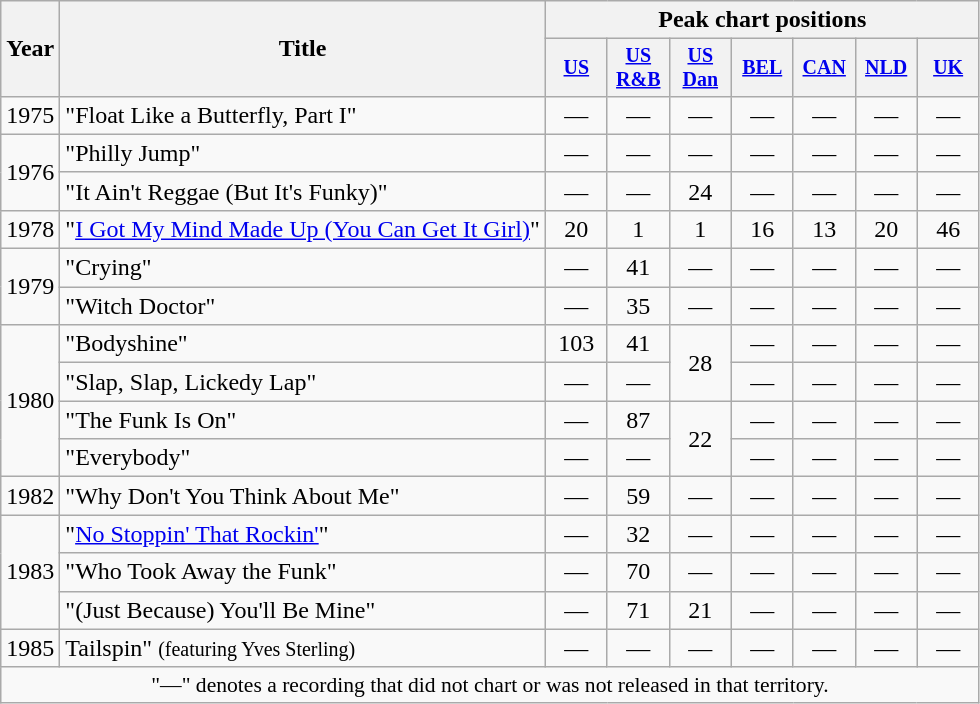<table class="wikitable" style="text-align:center;">
<tr>
<th rowspan="2">Year</th>
<th rowspan="2">Title</th>
<th colspan="7">Peak chart positions</th>
</tr>
<tr style="font-size:smaller;">
<th style="width:35px;"><a href='#'>US</a><br></th>
<th style="width:35px;"><a href='#'>US<br>R&B</a><br></th>
<th style="width:35px;"><a href='#'>US<br>Dan</a><br></th>
<th style="width:35px;"><a href='#'>BEL</a><br></th>
<th style="width:35px;"><a href='#'>CAN</a><br></th>
<th style="width:35px;"><a href='#'>NLD</a><br></th>
<th style="width:35px;"><a href='#'>UK</a><br></th>
</tr>
<tr>
<td>1975</td>
<td style="text-align:left;">"Float Like a Butterfly, Part I"</td>
<td>—</td>
<td>—</td>
<td>—</td>
<td>—</td>
<td>—</td>
<td>—</td>
<td>—</td>
</tr>
<tr>
<td rowspan="2">1976</td>
<td style="text-align:left;">"Philly Jump"</td>
<td>—</td>
<td>—</td>
<td>—</td>
<td>—</td>
<td>—</td>
<td>—</td>
<td>—</td>
</tr>
<tr>
<td style="text-align:left;">"It Ain't Reggae (But It's Funky)"</td>
<td>—</td>
<td>—</td>
<td>24</td>
<td>—</td>
<td>—</td>
<td>—</td>
<td>—</td>
</tr>
<tr>
<td rowspan="1">1978</td>
<td style="text-align:left;">"<a href='#'>I Got My Mind Made Up (You Can Get It Girl)</a>"</td>
<td>20</td>
<td>1</td>
<td>1</td>
<td>16</td>
<td>13</td>
<td>20</td>
<td>46</td>
</tr>
<tr>
<td rowspan="2">1979</td>
<td style="text-align:left;">"Crying"</td>
<td>—</td>
<td>41</td>
<td>—</td>
<td>—</td>
<td>—</td>
<td>—</td>
<td>—</td>
</tr>
<tr>
<td style="text-align:left;">"Witch Doctor"</td>
<td>—</td>
<td>35</td>
<td>—</td>
<td>—</td>
<td>—</td>
<td>—</td>
<td>—</td>
</tr>
<tr>
<td rowspan="4">1980</td>
<td style="text-align:left;">"Bodyshine"</td>
<td>103</td>
<td>41</td>
<td rowspan="2">28</td>
<td>—</td>
<td>—</td>
<td>—</td>
<td>—</td>
</tr>
<tr>
<td style="text-align:left;">"Slap, Slap, Lickedy Lap"</td>
<td>—</td>
<td>—</td>
<td>—</td>
<td>—</td>
<td>—</td>
<td>—</td>
</tr>
<tr>
<td style="text-align:left;">"The Funk Is On"</td>
<td>—</td>
<td>87</td>
<td rowspan="2">22</td>
<td>—</td>
<td>—</td>
<td>—</td>
<td>—</td>
</tr>
<tr>
<td style="text-align:left;">"Everybody"</td>
<td>—</td>
<td>—</td>
<td>—</td>
<td>—</td>
<td>—</td>
<td>—</td>
</tr>
<tr>
<td>1982</td>
<td style="text-align:left;">"Why Don't You Think About Me"</td>
<td>—</td>
<td>59</td>
<td>—</td>
<td>—</td>
<td>—</td>
<td>—</td>
<td>—</td>
</tr>
<tr>
<td rowspan="3">1983</td>
<td style="text-align:left;">"<a href='#'>No Stoppin' That Rockin'</a>"</td>
<td>—</td>
<td>32</td>
<td>—</td>
<td>—</td>
<td>—</td>
<td>—</td>
<td>—</td>
</tr>
<tr>
<td style="text-align:left;">"Who Took Away the Funk"</td>
<td>—</td>
<td>70</td>
<td>—</td>
<td>—</td>
<td>—</td>
<td>—</td>
<td>—</td>
</tr>
<tr>
<td style="text-align:left;">"(Just Because) You'll Be Mine"</td>
<td>—</td>
<td>71</td>
<td>21</td>
<td>—</td>
<td>—</td>
<td>—</td>
<td>—</td>
</tr>
<tr>
<td>1985</td>
<td style="text-align:left;">Tailspin" <small>(featuring Yves Sterling)</small></td>
<td>—</td>
<td>—</td>
<td>—</td>
<td>—</td>
<td>—</td>
<td>—</td>
<td>—</td>
</tr>
<tr>
<td colspan="15" style="font-size:90%">"—" denotes a recording that did not chart or was not released in that territory.</td>
</tr>
</table>
